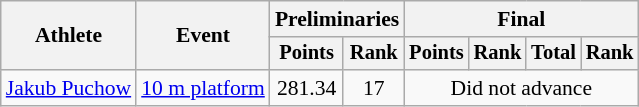<table class="wikitable" style="font-size:90%">
<tr>
<th rowspan="2">Athlete</th>
<th rowspan="2">Event</th>
<th colspan=2>Preliminaries</th>
<th colspan=4>Final</th>
</tr>
<tr style="font-size:95%">
<th>Points</th>
<th>Rank</th>
<th>Points</th>
<th>Rank</th>
<th>Total</th>
<th>Rank</th>
</tr>
<tr align=center>
<td><a href='#'>Jakub Puchow</a></td>
<td><a href='#'>10 m platform</a></td>
<td style="text-align:center;">281.34</td>
<td style="text-align:center;">17</td>
<td style="text-align:center;" colspan="4">Did not advance</td>
</tr>
</table>
